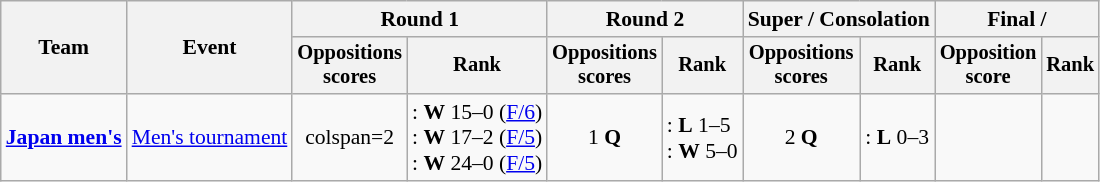<table class=wikitable style="font-size:90%; text-align:center;">
<tr>
<th rowspan=2>Team</th>
<th rowspan=2>Event</th>
<th colspan=2>Round 1</th>
<th colspan=2>Round 2</th>
<th colspan=2>Super / Consolation</th>
<th colspan=2>Final / </th>
</tr>
<tr style=font-size:95%>
<th>Oppositions<br> scores</th>
<th>Rank</th>
<th>Oppositions<br> scores</th>
<th>Rank</th>
<th>Oppositions<br> scores</th>
<th>Rank</th>
<th>Opposition<br> score</th>
<th>Rank</th>
</tr>
<tr>
<td style="text-align:left"><strong><a href='#'>Japan men's</a></strong></td>
<td style="text-align:left"><a href='#'>Men's tournament</a></td>
<td>colspan=2 </td>
<td style="text-align:left">: <strong>W</strong> 15–0 (<a href='#'>F/6</a>)<br>: <strong>W</strong> 17–2 (<a href='#'>F/5</a>)<br>: <strong>W</strong> 24–0 (<a href='#'>F/5</a>)</td>
<td>1 <strong>Q</strong></td>
<td style="text-align:left">: <strong>L</strong> 1–5<br>: <strong>W</strong> 5–0</td>
<td>2 <strong>Q</strong></td>
<td>: <strong>L</strong> 0–3</td>
<td></td>
</tr>
</table>
